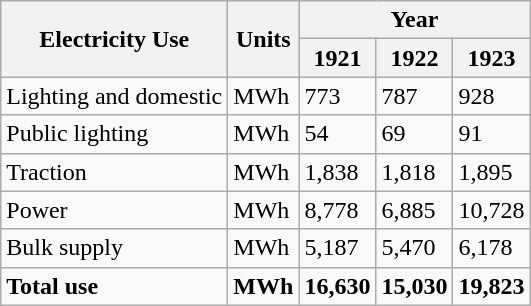<table class="wikitable">
<tr>
<th rowspan="2">Electricity  Use</th>
<th rowspan="2">Units</th>
<th colspan="3">Year</th>
</tr>
<tr>
<th>1921</th>
<th>1922</th>
<th>1923</th>
</tr>
<tr>
<td>Lighting  and domestic</td>
<td>MWh</td>
<td>773</td>
<td>787</td>
<td>928</td>
</tr>
<tr>
<td>Public  lighting</td>
<td>MWh</td>
<td>54</td>
<td>69</td>
<td>91</td>
</tr>
<tr>
<td>Traction</td>
<td>MWh</td>
<td>1,838</td>
<td>1,818</td>
<td>1,895</td>
</tr>
<tr>
<td>Power</td>
<td>MWh</td>
<td>8,778</td>
<td>6,885</td>
<td>10,728</td>
</tr>
<tr>
<td>Bulk  supply</td>
<td>MWh</td>
<td>5,187</td>
<td>5,470</td>
<td>6,178</td>
</tr>
<tr>
<td><strong>Total  use</strong></td>
<td><strong>MWh</strong></td>
<td><strong>16,630</strong></td>
<td><strong>15,030</strong></td>
<td><strong>19,823</strong></td>
</tr>
</table>
